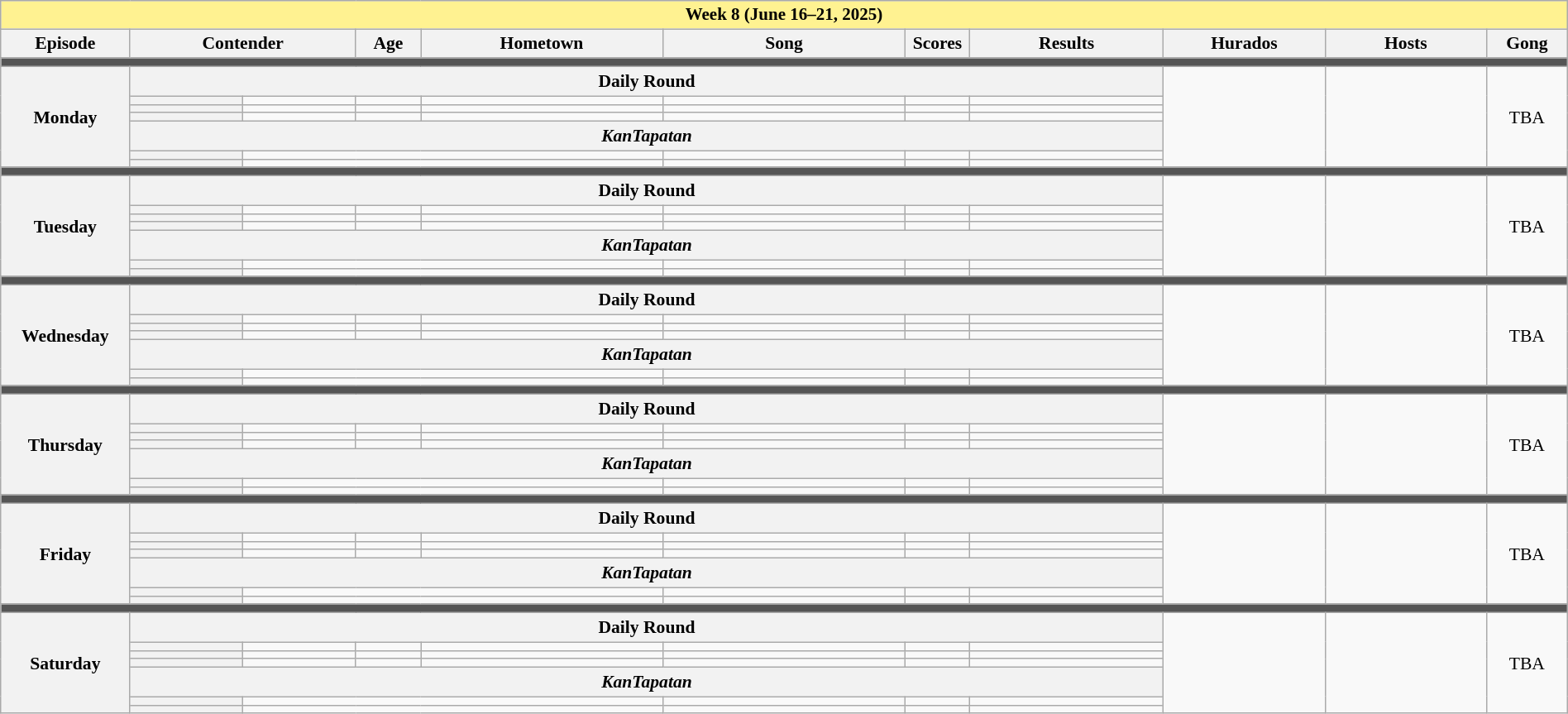<table class="wikitable mw-collapsible mw-collapsed" style="width:100%; text-align:center; font-size:90%;">
<tr>
<th colspan="11" style="background-color:#fff291;font-size:14px">Week 8 (June 16–21, 2025)</th>
</tr>
<tr>
<th width="8%">Episode</th>
<th colspan="2" width="14%">Contender</th>
<th width="04%">Age</th>
<th width="15%">Hometown</th>
<th width="15%">Song</th>
<th width="04%">Scores</th>
<th width="12%">Results</th>
<th width="10%">Hurados</th>
<th width="10%">Hosts</th>
<th width="05%">Gong</th>
</tr>
<tr>
<td colspan="11" style="background:#555;"></td>
</tr>
<tr>
<th rowspan="7">Monday<br></th>
<th colspan="7">Daily Round</th>
<td rowspan="7"></td>
<td rowspan="7"></td>
<td rowspan="7">TBA</td>
</tr>
<tr>
<th></th>
<td></td>
<td></td>
<td></td>
<td></td>
<td></td>
<td></td>
</tr>
<tr>
<th></th>
<td></td>
<td></td>
<td></td>
<td></td>
<td></td>
<td></td>
</tr>
<tr>
<th></th>
<td></td>
<td></td>
<td></td>
<td></td>
<td></td>
<td></td>
</tr>
<tr>
<th colspan="7"><em>KanTapatan</em></th>
</tr>
<tr>
<th></th>
<td colspan="3"></td>
<td></td>
<td></td>
<td></td>
</tr>
<tr>
<th></th>
<td colspan="3"></td>
<td></td>
<td></td>
<td></td>
</tr>
<tr>
<td colspan="11" style="background:#555;"></td>
</tr>
<tr>
<th rowspan="7">Tuesday<br></th>
<th colspan="7">Daily Round</th>
<td rowspan="7"></td>
<td rowspan="7"></td>
<td rowspan="7">TBA</td>
</tr>
<tr>
<th></th>
<td></td>
<td></td>
<td></td>
<td></td>
<td></td>
<td></td>
</tr>
<tr>
<th></th>
<td></td>
<td></td>
<td></td>
<td></td>
<td></td>
<td></td>
</tr>
<tr>
<th></th>
<td></td>
<td></td>
<td></td>
<td></td>
<td></td>
<td></td>
</tr>
<tr>
<th colspan="7"><em>KanTapatan</em></th>
</tr>
<tr>
<th></th>
<td colspan="3"></td>
<td></td>
<td></td>
<td></td>
</tr>
<tr>
<th></th>
<td colspan="3"></td>
<td></td>
<td></td>
<td></td>
</tr>
<tr>
<td colspan="11" style="background:#555;"></td>
</tr>
<tr>
<th rowspan="7">Wednesday<br></th>
<th colspan="7">Daily Round</th>
<td rowspan="7"></td>
<td rowspan="7"></td>
<td rowspan="7">TBA</td>
</tr>
<tr>
<th></th>
<td></td>
<td></td>
<td></td>
<td></td>
<td></td>
<td></td>
</tr>
<tr>
<th></th>
<td></td>
<td></td>
<td></td>
<td></td>
<td></td>
<td></td>
</tr>
<tr>
<th></th>
<td></td>
<td></td>
<td></td>
<td></td>
<td></td>
<td></td>
</tr>
<tr>
<th colspan="7"><em>KanTapatan</em></th>
</tr>
<tr>
<th></th>
<td colspan="3"></td>
<td></td>
<td></td>
<td></td>
</tr>
<tr>
<th></th>
<td colspan="3"></td>
<td></td>
<td></td>
<td></td>
</tr>
<tr>
<td colspan="11" style="background:#555;"></td>
</tr>
<tr>
<th rowspan="7">Thursday<br></th>
<th colspan="7">Daily Round</th>
<td rowspan="7"></td>
<td rowspan="7"></td>
<td rowspan="7">TBA</td>
</tr>
<tr>
<th></th>
<td></td>
<td></td>
<td></td>
<td></td>
<td></td>
<td></td>
</tr>
<tr>
<th></th>
<td></td>
<td></td>
<td></td>
<td></td>
<td></td>
<td></td>
</tr>
<tr>
<th></th>
<td></td>
<td></td>
<td></td>
<td></td>
<td></td>
<td></td>
</tr>
<tr>
<th colspan="7"><em>KanTapatan</em></th>
</tr>
<tr>
<th></th>
<td colspan="3"></td>
<td></td>
<td></td>
<td></td>
</tr>
<tr>
<th></th>
<td colspan="3"></td>
<td></td>
<td></td>
<td></td>
</tr>
<tr>
<td colspan="11" style="background:#555;"></td>
</tr>
<tr>
<th rowspan="7">Friday<br></th>
<th colspan="7">Daily Round</th>
<td rowspan="7"></td>
<td rowspan="7"></td>
<td rowspan="7">TBA</td>
</tr>
<tr>
<th></th>
<td></td>
<td></td>
<td></td>
<td></td>
<td></td>
<td></td>
</tr>
<tr>
<th></th>
<td></td>
<td></td>
<td></td>
<td></td>
<td></td>
<td></td>
</tr>
<tr>
<th></th>
<td></td>
<td></td>
<td></td>
<td></td>
<td></td>
<td></td>
</tr>
<tr>
<th colspan="7"><em>KanTapatan</em></th>
</tr>
<tr>
<th></th>
<td colspan="3"></td>
<td></td>
<td></td>
<td></td>
</tr>
<tr>
<th></th>
<td colspan="3"></td>
<td></td>
<td></td>
<td></td>
</tr>
<tr>
<td colspan="11" style="background:#555;"></td>
</tr>
<tr>
<th rowspan="7">Saturday<br></th>
<th colspan="7">Daily Round</th>
<td rowspan="7"></td>
<td rowspan="7"></td>
<td rowspan="7">TBA</td>
</tr>
<tr>
<th></th>
<td></td>
<td></td>
<td></td>
<td></td>
<td></td>
<td></td>
</tr>
<tr>
<th></th>
<td></td>
<td></td>
<td></td>
<td></td>
<td></td>
<td></td>
</tr>
<tr>
<th></th>
<td></td>
<td></td>
<td></td>
<td></td>
<td></td>
<td></td>
</tr>
<tr>
<th colspan="7"><em>KanTapatan</em></th>
</tr>
<tr>
<th></th>
<td colspan="3"></td>
<td></td>
<td></td>
<td></td>
</tr>
<tr>
<th></th>
<td colspan="3"></td>
<td></td>
<td></td>
<td></td>
</tr>
</table>
